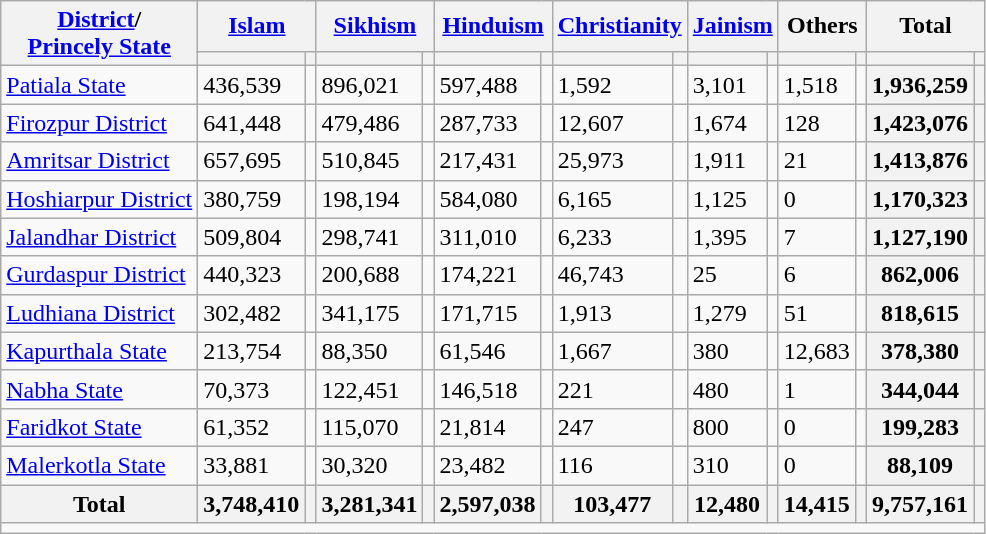<table class="wikitable sortable mw-collapsible">
<tr>
<th rowspan="2"><a href='#'>District</a>/<br><a href='#'>Princely State</a></th>
<th colspan="2"><a href='#'>Islam</a> </th>
<th colspan="2"><a href='#'>Sikhism</a> </th>
<th colspan="2"><a href='#'>Hinduism</a> </th>
<th colspan="2"><a href='#'>Christianity</a> </th>
<th colspan="2"><a href='#'>Jainism</a> </th>
<th colspan="2">Others</th>
<th colspan="2">Total</th>
</tr>
<tr>
<th><a href='#'></a></th>
<th></th>
<th></th>
<th></th>
<th></th>
<th></th>
<th></th>
<th></th>
<th></th>
<th></th>
<th></th>
<th></th>
<th></th>
<th></th>
</tr>
<tr>
<td><a href='#'>Patiala State</a></td>
<td>436,539</td>
<td></td>
<td>896,021</td>
<td></td>
<td>597,488</td>
<td></td>
<td>1,592</td>
<td></td>
<td>3,101</td>
<td></td>
<td>1,518</td>
<td></td>
<th>1,936,259</th>
<th></th>
</tr>
<tr>
<td><a href='#'>Firozpur District</a></td>
<td>641,448</td>
<td></td>
<td>479,486</td>
<td></td>
<td>287,733</td>
<td></td>
<td>12,607</td>
<td></td>
<td>1,674</td>
<td></td>
<td>128</td>
<td></td>
<th>1,423,076</th>
<th></th>
</tr>
<tr>
<td><a href='#'>Amritsar District</a></td>
<td>657,695</td>
<td></td>
<td>510,845</td>
<td></td>
<td>217,431</td>
<td></td>
<td>25,973</td>
<td></td>
<td>1,911</td>
<td></td>
<td>21</td>
<td></td>
<th>1,413,876</th>
<th></th>
</tr>
<tr>
<td><a href='#'>Hoshiarpur District</a></td>
<td>380,759</td>
<td></td>
<td>198,194</td>
<td></td>
<td>584,080</td>
<td></td>
<td>6,165</td>
<td></td>
<td>1,125</td>
<td></td>
<td>0</td>
<td></td>
<th>1,170,323</th>
<th></th>
</tr>
<tr>
<td><a href='#'>Jalandhar District</a></td>
<td>509,804</td>
<td></td>
<td>298,741</td>
<td></td>
<td>311,010</td>
<td></td>
<td>6,233</td>
<td></td>
<td>1,395</td>
<td></td>
<td>7</td>
<td></td>
<th>1,127,190</th>
<th></th>
</tr>
<tr>
<td><a href='#'>Gurdaspur District</a></td>
<td>440,323</td>
<td></td>
<td>200,688</td>
<td></td>
<td>174,221</td>
<td></td>
<td>46,743</td>
<td></td>
<td>25</td>
<td></td>
<td>6</td>
<td></td>
<th>862,006</th>
<th></th>
</tr>
<tr>
<td><a href='#'>Ludhiana District</a></td>
<td>302,482</td>
<td></td>
<td>341,175</td>
<td></td>
<td>171,715</td>
<td></td>
<td>1,913</td>
<td></td>
<td>1,279</td>
<td></td>
<td>51</td>
<td></td>
<th>818,615</th>
<th></th>
</tr>
<tr>
<td><a href='#'>Kapurthala State</a></td>
<td>213,754</td>
<td></td>
<td>88,350</td>
<td></td>
<td>61,546</td>
<td></td>
<td>1,667</td>
<td></td>
<td>380</td>
<td></td>
<td>12,683</td>
<td></td>
<th>378,380</th>
<th></th>
</tr>
<tr>
<td><a href='#'>Nabha State</a></td>
<td>70,373</td>
<td></td>
<td>122,451</td>
<td></td>
<td>146,518</td>
<td></td>
<td>221</td>
<td></td>
<td>480</td>
<td></td>
<td>1</td>
<td></td>
<th>344,044</th>
<th></th>
</tr>
<tr>
<td><a href='#'>Faridkot State</a></td>
<td>61,352</td>
<td></td>
<td>115,070</td>
<td></td>
<td>21,814</td>
<td></td>
<td>247</td>
<td></td>
<td>800</td>
<td></td>
<td>0</td>
<td></td>
<th>199,283</th>
<th></th>
</tr>
<tr>
<td><a href='#'>Malerkotla State</a></td>
<td>33,881</td>
<td></td>
<td>30,320</td>
<td></td>
<td>23,482</td>
<td></td>
<td>116</td>
<td></td>
<td>310</td>
<td></td>
<td>0</td>
<td></td>
<th>88,109</th>
<th></th>
</tr>
<tr>
<th>Total</th>
<th>3,748,410</th>
<th></th>
<th>3,281,341</th>
<th></th>
<th>2,597,038</th>
<th></th>
<th>103,477</th>
<th></th>
<th>12,480</th>
<th></th>
<th>14,415</th>
<th></th>
<th>9,757,161</th>
<th></th>
</tr>
<tr class="sortbottom">
<td colspan="15"></td>
</tr>
</table>
